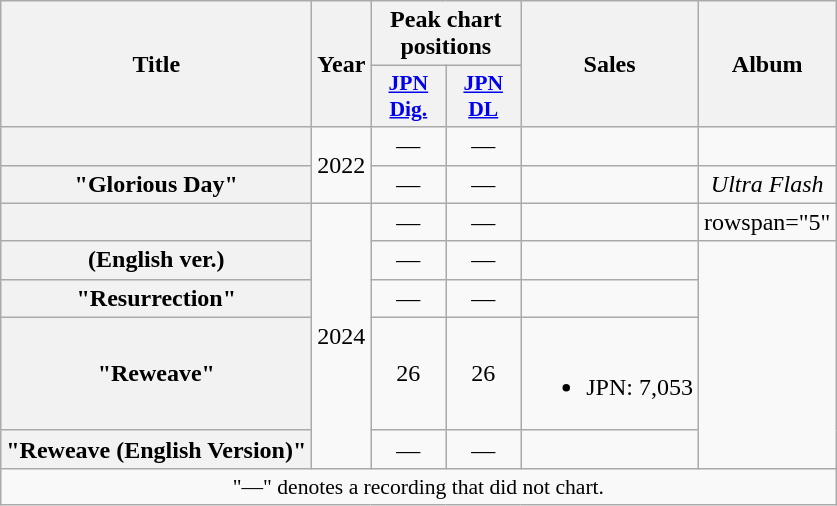<table class="wikitable plainrowheaders" style="text-align:center;">
<tr>
<th scope="col" rowspan="2">Title</th>
<th scope="col" rowspan="2">Year</th>
<th scope="col" colspan="2">Peak chart<br>positions</th>
<th scope="col" rowspan="2">Sales<br></th>
<th scope="col" rowspan="2">Album</th>
</tr>
<tr>
<th scope="col" style="width:3em;font-size:90%;"><a href='#'>JPN<br>Dig.</a><br></th>
<th scope="col" style="width:3em;font-size:90%;"><a href='#'>JPN<br>DL</a><br></th>
</tr>
<tr>
<th scope="row"></th>
<td rowspan="2">2022</td>
<td>—</td>
<td>—</td>
<td></td>
<td></td>
</tr>
<tr>
<th scope="row">"Glorious Day"</th>
<td>—</td>
<td>—</td>
<td></td>
<td><em>Ultra Flash</em></td>
</tr>
<tr>
<th scope="row"></th>
<td rowspan="5">2024</td>
<td>—</td>
<td>—</td>
<td></td>
<td>rowspan="5" </td>
</tr>
<tr>
<th scope="row"> (English ver.)</th>
<td>—</td>
<td>—</td>
<td></td>
</tr>
<tr>
<th scope="row">"Resurrection"</th>
<td>—</td>
<td>—</td>
<td></td>
</tr>
<tr>
<th scope="row">"Reweave"</th>
<td>26</td>
<td>26</td>
<td><br><ul><li>JPN: 7,053</li></ul></td>
</tr>
<tr>
<th scope="row">"Reweave (English Version)"</th>
<td>—</td>
<td>—</td>
<td></td>
</tr>
<tr>
<td colspan="6" style="font-size:90%">"—" denotes a recording that did not chart.</td>
</tr>
</table>
